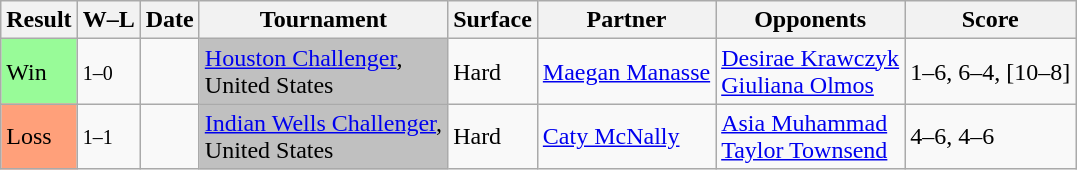<table class="sortable wikitable">
<tr>
<th>Result</th>
<th class="unsortable">W–L</th>
<th>Date</th>
<th>Tournament</th>
<th>Surface</th>
<th>Partner</th>
<th>Opponents</th>
<th class="unsortable">Score</th>
</tr>
<tr>
<td style="background:#98fb98;">Win</td>
<td><small>1–0</small></td>
<td><a href='#'></a></td>
<td bgcolor="silver"><a href='#'>Houston Challenger</a>, <br>United States</td>
<td>Hard</td>
<td> <a href='#'>Maegan Manasse</a></td>
<td> <a href='#'>Desirae Krawczyk</a> <br>  <a href='#'>Giuliana Olmos</a></td>
<td>1–6, 6–4, [10–8]</td>
</tr>
<tr>
<td style="background:#ffa07a;">Loss</td>
<td><small>1–1</small></td>
<td><a href='#'></a></td>
<td bgcolor="silver"><a href='#'>Indian Wells Challenger</a>, <br>United States</td>
<td>Hard</td>
<td> <a href='#'>Caty McNally</a></td>
<td> <a href='#'>Asia Muhammad</a> <br>  <a href='#'>Taylor Townsend</a></td>
<td>4–6, 4–6</td>
</tr>
</table>
